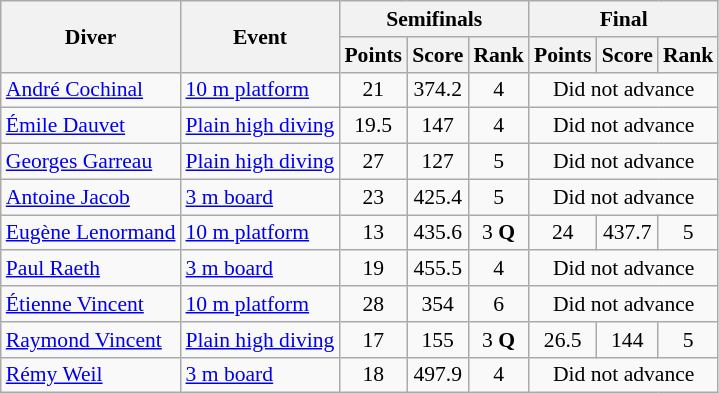<table class=wikitable style="font-size:90%">
<tr>
<th rowspan=2>Diver</th>
<th rowspan=2>Event</th>
<th colspan=3>Semifinals</th>
<th colspan=3>Final</th>
</tr>
<tr>
<th>Points</th>
<th>Score</th>
<th>Rank</th>
<th>Points</th>
<th>Score</th>
<th>Rank</th>
</tr>
<tr>
<td><a href='#'>André Cochinal</a></td>
<td><a href='#'>10 m platform</a></td>
<td align=center>21</td>
<td align=center>374.2</td>
<td align=center>4</td>
<td align=center colspan=3>Did not advance</td>
</tr>
<tr>
<td><a href='#'>Émile Dauvet</a></td>
<td><a href='#'>Plain high diving</a></td>
<td align=center>19.5</td>
<td align=center>147</td>
<td align=center>4</td>
<td align=center colspan=3>Did not advance</td>
</tr>
<tr>
<td><a href='#'>Georges Garreau</a></td>
<td><a href='#'>Plain high diving</a></td>
<td align=center>27</td>
<td align=center>127</td>
<td align=center>5</td>
<td align=center colspan=3>Did not advance</td>
</tr>
<tr>
<td><a href='#'>Antoine Jacob</a></td>
<td><a href='#'>3 m board</a></td>
<td align=center>23</td>
<td align=center>425.4</td>
<td align=center>5</td>
<td align=center colspan=3>Did not advance</td>
</tr>
<tr>
<td><a href='#'>Eugène Lenormand</a></td>
<td><a href='#'>10 m platform</a></td>
<td align=center>13</td>
<td align=center>435.6</td>
<td align=center>3 <strong>Q</strong></td>
<td align=center>24</td>
<td align=center>437.7</td>
<td align=center>5</td>
</tr>
<tr>
<td><a href='#'>Paul Raeth</a></td>
<td><a href='#'>3 m board</a></td>
<td align=center>19</td>
<td align=center>455.5</td>
<td align=center>4</td>
<td align=center colspan=3>Did not advance</td>
</tr>
<tr>
<td><a href='#'>Étienne Vincent</a></td>
<td><a href='#'>10 m platform</a></td>
<td align=center>28</td>
<td align=center>354</td>
<td align=center>6</td>
<td align=center colspan=3>Did not advance</td>
</tr>
<tr>
<td><a href='#'>Raymond Vincent</a></td>
<td><a href='#'>Plain high diving</a></td>
<td align=center>17</td>
<td align=center>155</td>
<td align=center>3 <strong>Q</strong></td>
<td align=center>26.5</td>
<td align=center>144</td>
<td align=center>5</td>
</tr>
<tr>
<td><a href='#'>Rémy Weil</a></td>
<td><a href='#'>3 m board</a></td>
<td align=center>18</td>
<td align=center>497.9</td>
<td align=center>4</td>
<td align=center colspan=3>Did not advance</td>
</tr>
</table>
